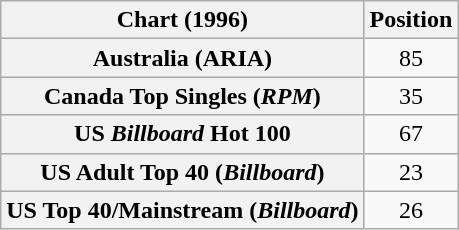<table class="wikitable sortable plainrowheaders" style="text-align:center">
<tr>
<th>Chart (1996)</th>
<th>Position</th>
</tr>
<tr>
<th scope="row">Australia (ARIA)</th>
<td>85</td>
</tr>
<tr>
<th scope="row">Canada Top Singles (<em>RPM</em>)</th>
<td>35</td>
</tr>
<tr>
<th scope="row">US <em>Billboard</em> Hot 100</th>
<td>67</td>
</tr>
<tr>
<th scope="row">US Adult Top 40 (<em>Billboard</em>)</th>
<td>23</td>
</tr>
<tr>
<th scope="row">US Top 40/Mainstream (<em>Billboard</em>)</th>
<td>26</td>
</tr>
</table>
